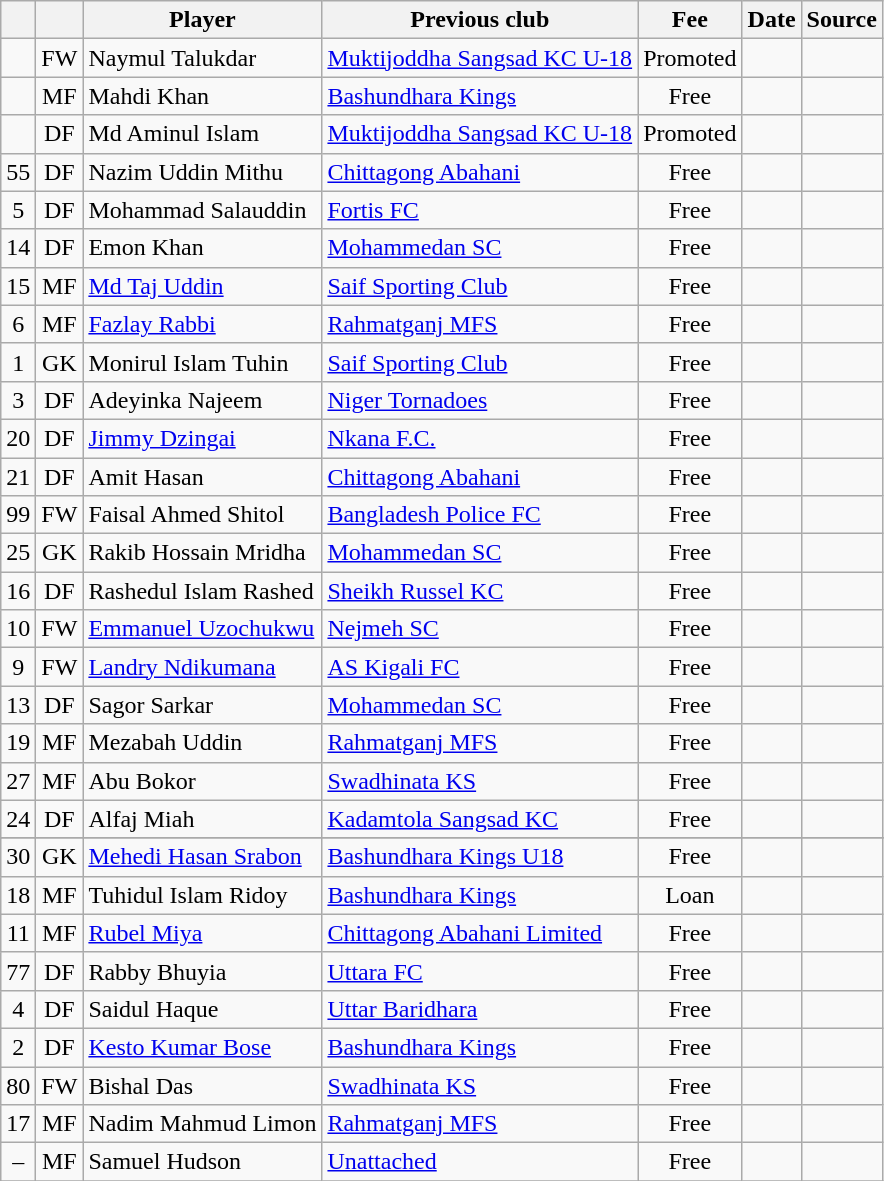<table class="wikitable plainrowheaders sortable" style="text-align:center">
<tr>
<th></th>
<th></th>
<th>Player</th>
<th>Previous club</th>
<th>Fee</th>
<th>Date</th>
<th>Source</th>
</tr>
<tr>
<td align="center"></td>
<td align="center">FW</td>
<td align="left"> Naymul Talukdar</td>
<td align="left"> <a href='#'>Muktijoddha Sangsad KC U-18</a></td>
<td align="center">Promoted</td>
<td></td>
<td></td>
</tr>
<tr>
<td align="center"></td>
<td align="center">MF</td>
<td align="left"> Mahdi Khan</td>
<td align="left"> <a href='#'>Bashundhara Kings</a></td>
<td align="center">Free</td>
<td></td>
<td></td>
</tr>
<tr>
<td align="center"></td>
<td align="center">DF</td>
<td align="left"> Md Aminul Islam</td>
<td align="left"> <a href='#'>Muktijoddha Sangsad KC U-18</a></td>
<td align="center">Promoted</td>
<td></td>
<td></td>
</tr>
<tr>
<td align="center">55</td>
<td align="center">DF</td>
<td align="left"> Nazim Uddin Mithu</td>
<td align="left"> <a href='#'>Chittagong Abahani</a></td>
<td align="center">Free</td>
<td></td>
<td></td>
</tr>
<tr>
<td align="center">5</td>
<td align="center">DF</td>
<td align="left"> Mohammad Salauddin</td>
<td align="left"> <a href='#'>Fortis FC</a></td>
<td align="center">Free</td>
<td></td>
<td></td>
</tr>
<tr>
<td align="center">14</td>
<td align="center">DF</td>
<td align="left"> Emon Khan</td>
<td align="left"> <a href='#'>Mohammedan SC</a></td>
<td align="center">Free</td>
<td></td>
<td></td>
</tr>
<tr>
<td align="center">15</td>
<td align="center">MF</td>
<td align="left"> <a href='#'>Md Taj Uddin</a></td>
<td align="left"> <a href='#'>Saif Sporting Club</a></td>
<td align="center">Free</td>
<td></td>
<td></td>
</tr>
<tr>
<td align="center">6</td>
<td align="center">MF</td>
<td align="left"> <a href='#'>Fazlay Rabbi</a></td>
<td align="left"> <a href='#'>Rahmatganj MFS</a></td>
<td align="center">Free</td>
<td></td>
<td></td>
</tr>
<tr>
<td align="center">1</td>
<td align="center">GK</td>
<td align="left"> Monirul Islam Tuhin</td>
<td align="left"> <a href='#'>Saif Sporting Club</a></td>
<td align="center">Free</td>
<td></td>
<td></td>
</tr>
<tr>
<td align="center">3</td>
<td align="center">DF</td>
<td align="left"> Adeyinka Najeem</td>
<td align="left"> <a href='#'>Niger Tornadoes</a></td>
<td align="center">Free</td>
<td></td>
<td></td>
</tr>
<tr>
<td align="center">20</td>
<td align="center">DF</td>
<td align="left"> <a href='#'>Jimmy Dzingai</a></td>
<td align="left"> <a href='#'>Nkana F.C.</a></td>
<td align="center">Free</td>
<td></td>
<td></td>
</tr>
<tr>
<td align="center">21</td>
<td align="center">DF</td>
<td align="left"> Amit Hasan</td>
<td align="left"> <a href='#'>Chittagong Abahani</a></td>
<td align="center">Free</td>
<td></td>
<td></td>
</tr>
<tr>
<td align="center">99</td>
<td align="center">FW</td>
<td align="left"> Faisal Ahmed Shitol</td>
<td align="left"> <a href='#'>Bangladesh Police FC</a></td>
<td align="center">Free</td>
<td></td>
<td></td>
</tr>
<tr>
<td align="center">25</td>
<td align="center">GK</td>
<td align="left"> Rakib Hossain Mridha</td>
<td align="left"> <a href='#'>Mohammedan SC</a></td>
<td align="center">Free</td>
<td></td>
<td></td>
</tr>
<tr>
<td align="center">16</td>
<td align="center">DF</td>
<td align="left"> Rashedul Islam Rashed</td>
<td align="left"> <a href='#'>Sheikh Russel KC</a></td>
<td align="center">Free</td>
<td></td>
<td></td>
</tr>
<tr>
<td align="center">10</td>
<td align="center">FW</td>
<td align="left"> <a href='#'>Emmanuel Uzochukwu</a></td>
<td align="left"> <a href='#'>Nejmeh SC</a></td>
<td align="center">Free</td>
<td></td>
<td></td>
</tr>
<tr>
<td align="center">9</td>
<td align="center">FW</td>
<td align="left"> <a href='#'>Landry Ndikumana</a></td>
<td align="left"> <a href='#'>AS Kigali FC</a></td>
<td align="center">Free</td>
<td></td>
<td></td>
</tr>
<tr>
<td align="center">13</td>
<td align="center">DF</td>
<td align="left"> Sagor Sarkar</td>
<td align="left"> <a href='#'>Mohammedan SC</a></td>
<td align="center">Free</td>
<td></td>
<td></td>
</tr>
<tr>
<td align="center">19</td>
<td align="center">MF</td>
<td align="left"> Mezabah Uddin</td>
<td align="left"> <a href='#'>Rahmatganj MFS</a></td>
<td align="center">Free</td>
<td></td>
<td></td>
</tr>
<tr>
<td align="center">27</td>
<td align="center">MF</td>
<td align="left"> Abu Bokor</td>
<td align="left"> <a href='#'>Swadhinata KS</a></td>
<td align="center">Free</td>
<td></td>
<td></td>
</tr>
<tr>
<td align="center">24</td>
<td align="center">DF</td>
<td align="left"> Alfaj Miah</td>
<td align="left"> <a href='#'>Kadamtola Sangsad KC</a></td>
<td align="center">Free</td>
<td></td>
<td></td>
</tr>
<tr>
</tr>
<tr>
<td align="center">30</td>
<td align="center">GK</td>
<td align="left"> <a href='#'>Mehedi Hasan Srabon</a></td>
<td align="left"> <a href='#'>Bashundhara Kings U18</a></td>
<td align="center">Free</td>
<td></td>
<td></td>
</tr>
<tr>
<td align="center">18</td>
<td align="center">MF</td>
<td align="left"> Tuhidul Islam Ridoy</td>
<td align="left"> <a href='#'>Bashundhara Kings</a></td>
<td align="center">Loan</td>
<td></td>
<td></td>
</tr>
<tr>
<td align="center">11</td>
<td align="center">MF</td>
<td align="left"> <a href='#'>Rubel Miya</a></td>
<td align="left"> <a href='#'>Chittagong Abahani Limited</a></td>
<td align="center">Free</td>
<td></td>
<td></td>
</tr>
<tr>
<td align="center">77</td>
<td align="center">DF</td>
<td align="left"> Rabby Bhuyia</td>
<td align="left"> <a href='#'>Uttara FC</a></td>
<td align="center">Free</td>
<td></td>
<td></td>
</tr>
<tr>
<td align="center">4</td>
<td align="center">DF</td>
<td align="left"> Saidul Haque</td>
<td align="left"> <a href='#'>Uttar Baridhara</a></td>
<td align="center">Free</td>
<td></td>
<td></td>
</tr>
<tr>
<td align="center">2</td>
<td align="center">DF</td>
<td align="left"> <a href='#'>Kesto Kumar Bose</a></td>
<td align="left"> <a href='#'>Bashundhara Kings</a></td>
<td align="center">Free</td>
<td></td>
<td></td>
</tr>
<tr>
<td align="center">80</td>
<td align="center">FW</td>
<td align="left"> Bishal Das</td>
<td align="left"> <a href='#'>Swadhinata KS</a></td>
<td align="center">Free</td>
<td></td>
<td></td>
</tr>
<tr>
<td align="center">17</td>
<td align="center">MF</td>
<td align="left"> Nadim Mahmud Limon</td>
<td align="left"> <a href='#'>Rahmatganj MFS</a></td>
<td align="center">Free</td>
<td></td>
<td></td>
</tr>
<tr>
<td align="center">–</td>
<td align="center">MF</td>
<td align="left"> Samuel Hudson</td>
<td align="left"><a href='#'>Unattached</a></td>
<td align="center">Free</td>
<td></td>
<td></td>
</tr>
<tr>
</tr>
</table>
